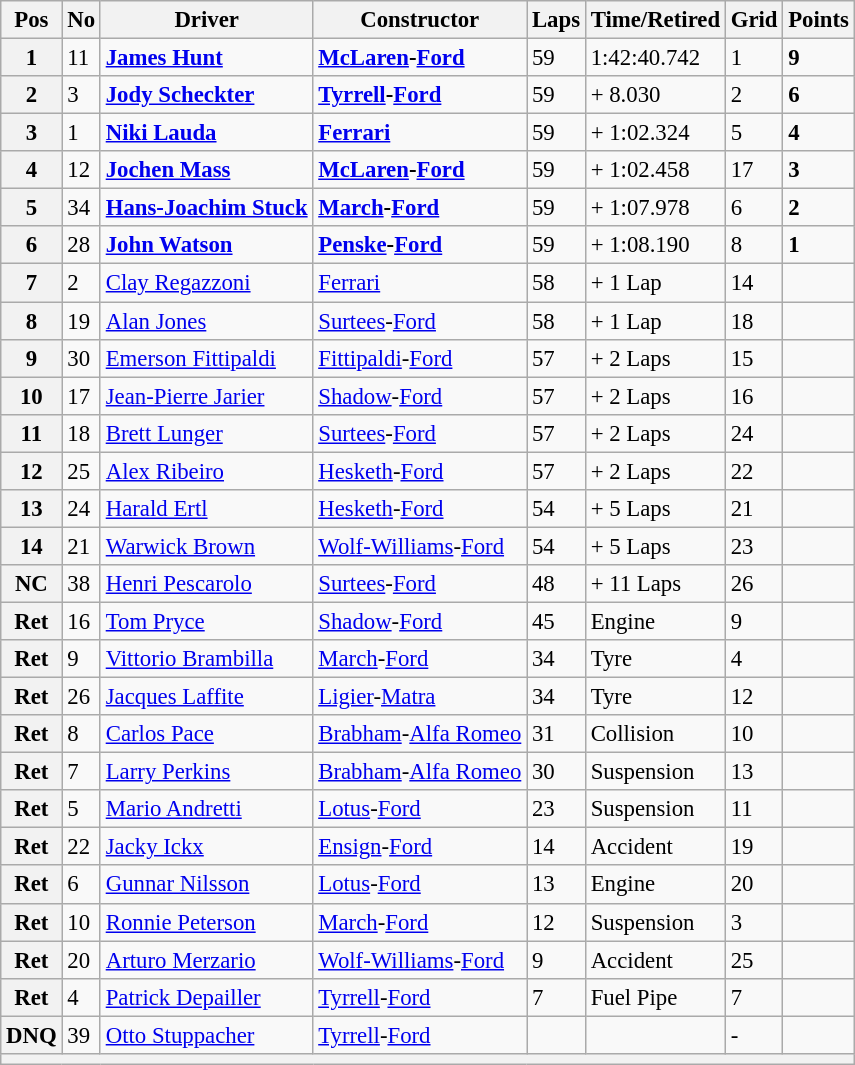<table class="wikitable" style="font-size: 95%;">
<tr>
<th>Pos</th>
<th>No</th>
<th>Driver</th>
<th>Constructor</th>
<th>Laps</th>
<th>Time/Retired</th>
<th>Grid</th>
<th>Points</th>
</tr>
<tr>
<th>1</th>
<td>11</td>
<td> <strong><a href='#'>James Hunt</a></strong></td>
<td><strong><a href='#'>McLaren</a>-<a href='#'>Ford</a></strong></td>
<td>59</td>
<td>1:42:40.742</td>
<td>1</td>
<td><strong>9</strong></td>
</tr>
<tr>
<th>2</th>
<td>3</td>
<td> <strong><a href='#'>Jody Scheckter</a></strong></td>
<td><strong><a href='#'>Tyrrell</a>-<a href='#'>Ford</a></strong></td>
<td>59</td>
<td>+ 8.030</td>
<td>2</td>
<td><strong>6</strong></td>
</tr>
<tr>
<th>3</th>
<td>1</td>
<td> <strong><a href='#'>Niki Lauda</a></strong></td>
<td><strong><a href='#'>Ferrari</a></strong></td>
<td>59</td>
<td>+ 1:02.324</td>
<td>5</td>
<td><strong>4</strong></td>
</tr>
<tr>
<th>4</th>
<td>12</td>
<td> <strong><a href='#'>Jochen Mass</a></strong></td>
<td><strong><a href='#'>McLaren</a>-<a href='#'>Ford</a></strong></td>
<td>59</td>
<td>+ 1:02.458</td>
<td>17</td>
<td><strong>3</strong></td>
</tr>
<tr>
<th>5</th>
<td>34</td>
<td> <strong><a href='#'>Hans-Joachim Stuck</a></strong></td>
<td><strong><a href='#'>March</a>-<a href='#'>Ford</a></strong></td>
<td>59</td>
<td>+ 1:07.978</td>
<td>6</td>
<td><strong>2</strong></td>
</tr>
<tr>
<th>6</th>
<td>28</td>
<td> <strong><a href='#'>John Watson</a></strong></td>
<td><strong><a href='#'>Penske</a>-<a href='#'>Ford</a></strong></td>
<td>59</td>
<td>+ 1:08.190</td>
<td>8</td>
<td><strong>1</strong></td>
</tr>
<tr>
<th>7</th>
<td>2</td>
<td> <a href='#'>Clay Regazzoni</a></td>
<td><a href='#'>Ferrari</a></td>
<td>58</td>
<td>+ 1 Lap</td>
<td>14</td>
<td> </td>
</tr>
<tr>
<th>8</th>
<td>19</td>
<td> <a href='#'>Alan Jones</a></td>
<td><a href='#'>Surtees</a>-<a href='#'>Ford</a></td>
<td>58</td>
<td>+ 1 Lap</td>
<td>18</td>
<td> </td>
</tr>
<tr>
<th>9</th>
<td>30</td>
<td> <a href='#'>Emerson Fittipaldi</a></td>
<td><a href='#'>Fittipaldi</a>-<a href='#'>Ford</a></td>
<td>57</td>
<td>+ 2 Laps</td>
<td>15</td>
<td> </td>
</tr>
<tr>
<th>10</th>
<td>17</td>
<td> <a href='#'>Jean-Pierre Jarier</a></td>
<td><a href='#'>Shadow</a>-<a href='#'>Ford</a></td>
<td>57</td>
<td>+ 2 Laps</td>
<td>16</td>
<td> </td>
</tr>
<tr>
<th>11</th>
<td>18</td>
<td> <a href='#'>Brett Lunger</a></td>
<td><a href='#'>Surtees</a>-<a href='#'>Ford</a></td>
<td>57</td>
<td>+ 2 Laps</td>
<td>24</td>
<td> </td>
</tr>
<tr>
<th>12</th>
<td>25</td>
<td> <a href='#'>Alex Ribeiro</a></td>
<td><a href='#'>Hesketh</a>-<a href='#'>Ford</a></td>
<td>57</td>
<td>+ 2 Laps</td>
<td>22</td>
<td> </td>
</tr>
<tr>
<th>13</th>
<td>24</td>
<td> <a href='#'>Harald Ertl</a></td>
<td><a href='#'>Hesketh</a>-<a href='#'>Ford</a></td>
<td>54</td>
<td>+ 5 Laps</td>
<td>21</td>
<td> </td>
</tr>
<tr>
<th>14</th>
<td>21</td>
<td> <a href='#'>Warwick Brown</a></td>
<td><a href='#'>Wolf-Williams</a>-<a href='#'>Ford</a></td>
<td>54</td>
<td>+ 5 Laps</td>
<td>23</td>
<td> </td>
</tr>
<tr>
<th>NC</th>
<td>38</td>
<td> <a href='#'>Henri Pescarolo</a></td>
<td><a href='#'>Surtees</a>-<a href='#'>Ford</a></td>
<td>48</td>
<td>+ 11 Laps</td>
<td>26</td>
<td> </td>
</tr>
<tr>
<th>Ret</th>
<td>16</td>
<td> <a href='#'>Tom Pryce</a></td>
<td><a href='#'>Shadow</a>-<a href='#'>Ford</a></td>
<td>45</td>
<td>Engine</td>
<td>9</td>
<td> </td>
</tr>
<tr>
<th>Ret</th>
<td>9</td>
<td> <a href='#'>Vittorio Brambilla</a></td>
<td><a href='#'>March</a>-<a href='#'>Ford</a></td>
<td>34</td>
<td>Tyre</td>
<td>4</td>
<td> </td>
</tr>
<tr>
<th>Ret</th>
<td>26</td>
<td> <a href='#'>Jacques Laffite</a></td>
<td><a href='#'>Ligier</a>-<a href='#'>Matra</a></td>
<td>34</td>
<td>Tyre</td>
<td>12</td>
<td> </td>
</tr>
<tr>
<th>Ret</th>
<td>8</td>
<td> <a href='#'>Carlos Pace</a></td>
<td><a href='#'>Brabham</a>-<a href='#'>Alfa Romeo</a></td>
<td>31</td>
<td>Collision</td>
<td>10</td>
<td> </td>
</tr>
<tr>
<th>Ret</th>
<td>7</td>
<td> <a href='#'>Larry Perkins</a></td>
<td><a href='#'>Brabham</a>-<a href='#'>Alfa Romeo</a></td>
<td>30</td>
<td>Suspension</td>
<td>13</td>
<td> </td>
</tr>
<tr>
<th>Ret</th>
<td>5</td>
<td> <a href='#'>Mario Andretti</a></td>
<td><a href='#'>Lotus</a>-<a href='#'>Ford</a></td>
<td>23</td>
<td>Suspension</td>
<td>11</td>
<td> </td>
</tr>
<tr>
<th>Ret</th>
<td>22</td>
<td> <a href='#'>Jacky Ickx</a></td>
<td><a href='#'>Ensign</a>-<a href='#'>Ford</a></td>
<td>14</td>
<td>Accident</td>
<td>19</td>
<td> </td>
</tr>
<tr>
<th>Ret</th>
<td>6</td>
<td> <a href='#'>Gunnar Nilsson</a></td>
<td><a href='#'>Lotus</a>-<a href='#'>Ford</a></td>
<td>13</td>
<td>Engine</td>
<td>20</td>
<td> </td>
</tr>
<tr>
<th>Ret</th>
<td>10</td>
<td> <a href='#'>Ronnie Peterson</a></td>
<td><a href='#'>March</a>-<a href='#'>Ford</a></td>
<td>12</td>
<td>Suspension</td>
<td>3</td>
<td> </td>
</tr>
<tr>
<th>Ret</th>
<td>20</td>
<td> <a href='#'>Arturo Merzario</a></td>
<td><a href='#'>Wolf-Williams</a>-<a href='#'>Ford</a></td>
<td>9</td>
<td>Accident</td>
<td>25</td>
<td> </td>
</tr>
<tr>
<th>Ret</th>
<td>4</td>
<td> <a href='#'>Patrick Depailler</a></td>
<td><a href='#'>Tyrrell</a>-<a href='#'>Ford</a></td>
<td>7</td>
<td>Fuel Pipe</td>
<td>7</td>
<td> </td>
</tr>
<tr>
<th>DNQ</th>
<td>39</td>
<td> <a href='#'>Otto Stuppacher</a></td>
<td><a href='#'>Tyrrell</a>-<a href='#'>Ford</a></td>
<td> </td>
<td> </td>
<td>-</td>
<td> </td>
</tr>
<tr>
<th colspan="8"></th>
</tr>
</table>
